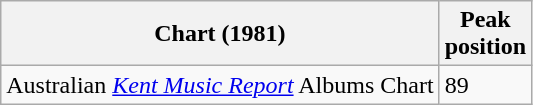<table class="wikitable sortable plainrowheaders">
<tr>
<th scope="col">Chart (1981)</th>
<th scope="col">Peak<br>position</th>
</tr>
<tr>
<td align="left">Australian <em><a href='#'>Kent Music Report</a></em> Albums Chart</td>
<td align="left">89</td>
</tr>
</table>
